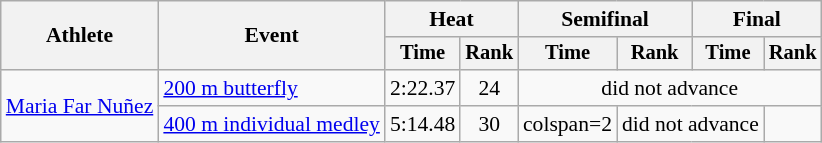<table class=wikitable style="font-size:90%">
<tr>
<th rowspan="2">Athlete</th>
<th rowspan="2">Event</th>
<th colspan="2">Heat</th>
<th colspan="2">Semifinal</th>
<th colspan="2">Final</th>
</tr>
<tr style="font-size:95%">
<th>Time</th>
<th>Rank</th>
<th>Time</th>
<th>Rank</th>
<th>Time</th>
<th>Rank</th>
</tr>
<tr align=center>
<td align=left rowspan=2><a href='#'>Maria Far Nuñez</a></td>
<td align=left><a href='#'>200 m butterfly</a></td>
<td>2:22.37</td>
<td>24</td>
<td colspan=4>did not advance</td>
</tr>
<tr align=center>
<td align=left><a href='#'>400 m individual medley</a></td>
<td>5:14.48</td>
<td>30</td>
<td>colspan=2 </td>
<td colspan=2>did not advance</td>
</tr>
</table>
